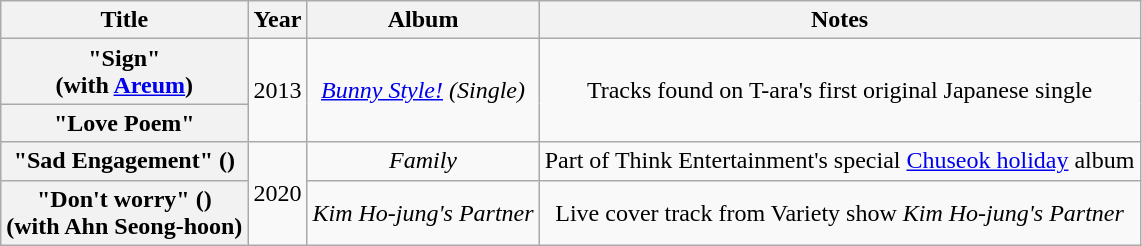<table class="wikitable plainrowheaders" style="text-align:center">
<tr>
<th scope="col">Title</th>
<th scope="col">Year</th>
<th>Album</th>
<th scope="col">Notes</th>
</tr>
<tr>
<th scope="row">"Sign" <br><span>(with <a href='#'>Areum</a>)</span></th>
<td rowspan="2">2013</td>
<td rowspan="2"><em><a href='#'>Bunny Style!</a> (Single)</em></td>
<td rowspan="2">Tracks found on T-ara's first original Japanese single</td>
</tr>
<tr>
<th scope="row">"Love Poem"</th>
</tr>
<tr>
<th scope="row">"Sad Engagement" ()</th>
<td rowspan="2">2020</td>
<td><em>Family</em></td>
<td>Part of Think Entertainment's special <a href='#'>Chuseok holiday</a> album</td>
</tr>
<tr>
<th scope="row">"Don't worry" () <br><span>(with Ahn Seong-hoon)</span></th>
<td><em>Kim Ho-jung's Partner</em></td>
<td>Live cover track from Variety show <em>Kim Ho-jung's Partner</em></td>
</tr>
</table>
